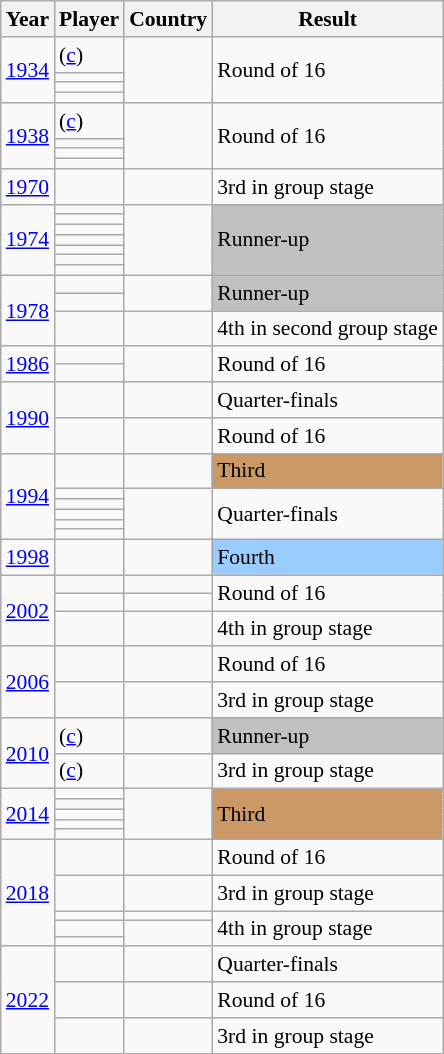<table class="wikitable sortable" style="font-size:90%;">
<tr>
<th>Year</th>
<th>Player</th>
<th>Country</th>
<th>Result</th>
</tr>
<tr>
<td rowspan="4"><a href='#'>1934</a> </td>
<td> (<a href='#'>c</a>)</td>
<td rowspan="4"></td>
<td rowspan="4" data-sort-value="6">Round of 16</td>
</tr>
<tr>
<td></td>
</tr>
<tr>
<td></td>
</tr>
<tr>
<td></td>
</tr>
<tr>
<td rowspan="4"><a href='#'>1938</a> </td>
<td> (<a href='#'>c</a>)</td>
<td rowspan="4"></td>
<td rowspan="4" data-sort-value="6">Round of 16</td>
</tr>
<tr>
<td></td>
</tr>
<tr>
<td></td>
</tr>
<tr>
<td></td>
</tr>
<tr>
<td><a href='#'>1970</a> </td>
<td></td>
<td></td>
<td data-sort-value="7">3rd in group stage</td>
</tr>
<tr>
<td rowspan="7"><a href='#'>1974</a> </td>
<td></td>
<td rowspan="7"></td>
<td bgcolor="#C0C0C0" rowspan="7" data-sort-value="1">Runner-up</td>
</tr>
<tr>
<td></td>
</tr>
<tr>
<td></td>
</tr>
<tr>
<td></td>
</tr>
<tr>
<td></td>
</tr>
<tr>
<td></td>
</tr>
<tr>
<td></td>
</tr>
<tr>
<td rowspan="3"><a href='#'>1978</a> </td>
<td></td>
<td rowspan="2"></td>
<td bgcolor="#C0C0C0" rowspan="2" data-sort-value="1" data-sort-value="1">Runner-up</td>
</tr>
<tr>
<td></td>
</tr>
<tr>
<td></td>
<td></td>
<td data-sort-value="5">4th in second group stage</td>
</tr>
<tr>
<td rowspan="2"><a href='#'>1986</a> </td>
<td></td>
<td rowspan="2"></td>
<td rowspan="2" data-sort-value="6">Round of 16</td>
</tr>
<tr>
<td></td>
</tr>
<tr>
<td rowspan="2"><a href='#'>1990</a> </td>
<td></td>
<td></td>
<td data-sort-value="4">Quarter-finals</td>
</tr>
<tr>
<td></td>
<td></td>
<td data-sort-value="6">Round of 16</td>
</tr>
<tr>
<td rowspan="6"><a href='#'>1994</a> </td>
<td></td>
<td></td>
<td bgcolor="#cc9966" data-sort-value="2">Third</td>
</tr>
<tr>
<td></td>
<td rowspan="5"></td>
<td rowspan="5" data-sort-value="4">Quarter-finals</td>
</tr>
<tr>
<td></td>
</tr>
<tr>
<td></td>
</tr>
<tr>
<td></td>
</tr>
<tr>
<td></td>
</tr>
<tr>
<td><a href='#'>1998</a> </td>
<td></td>
<td></td>
<td bgcolor="#9acdff" data-sort-value="3">Fourth</td>
</tr>
<tr>
<td rowspan="3"><a href='#'>2002</a>  </td>
<td></td>
<td></td>
<td rowspan="2" data-sort-value="6">Round of 16</td>
</tr>
<tr>
<td></td>
<td></td>
</tr>
<tr>
<td></td>
<td></td>
<td data-sort-value="9">4th in group stage</td>
</tr>
<tr>
<td rowspan="2"><a href='#'>2006</a> </td>
<td></td>
<td></td>
<td>Round of 16</td>
</tr>
<tr>
<td></td>
<td></td>
<td data-sort-value="8">3rd in group stage</td>
</tr>
<tr>
<td rowspan="2"><a href='#'>2010</a> </td>
<td> (<a href='#'>c</a>)</td>
<td></td>
<td bgcolor="#C0C0C0" data-sort-value="1">Runner-up</td>
</tr>
<tr>
<td> (<a href='#'>c</a>)</td>
<td></td>
<td data-sort-value="8">3rd in group stage</td>
</tr>
<tr>
<td rowspan="5"><a href='#'>2014</a> </td>
<td></td>
<td rowspan="5"></td>
<td bgcolor="#cc9966" rowspan="5" data-sort-value="2">Third</td>
</tr>
<tr>
<td></td>
</tr>
<tr>
<td></td>
</tr>
<tr>
<td></td>
</tr>
<tr>
<td></td>
</tr>
<tr>
<td rowspan="5"><a href='#'>2018</a> </td>
<td></td>
<td></td>
<td data-sort-value="6">Round of 16</td>
</tr>
<tr>
<td></td>
<td></td>
<td data-sort-value="8">3rd in group stage</td>
</tr>
<tr>
<td></td>
<td></td>
<td rowspan="3" data-sort-value="10">4th in group stage</td>
</tr>
<tr>
<td></td>
<td rowspan="2"></td>
</tr>
<tr>
<td></td>
</tr>
<tr>
<td rowspan="3"><a href='#'>2022</a> </td>
<td></td>
<td></td>
<td data-sort-value="4">Quarter-finals</td>
</tr>
<tr>
<td></td>
<td></td>
<td data-sort-value="6">Round of 16</td>
</tr>
<tr>
<td></td>
<td></td>
<td data-sort-value="8">3rd in group stage</td>
</tr>
</table>
